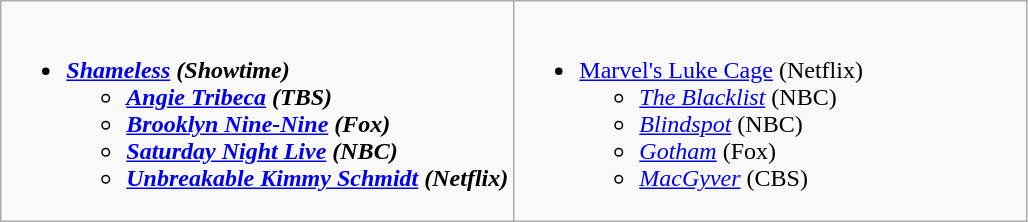<table class="wikitable">
<tr>
<td style="vertical-align:top;" width="50%"><br><ul><li><strong><em><a href='#'>Shameless</a><em> (Showtime)<strong><ul><li></em><a href='#'>Angie Tribeca</a><em> (TBS)</li><li></em><a href='#'>Brooklyn Nine-Nine</a><em> (Fox)</li><li></em><a href='#'>Saturday Night Live</a><em> (NBC)</li><li></em><a href='#'>Unbreakable Kimmy Schmidt</a><em> (Netflix)</li></ul></li></ul></td>
<td style="vertical-align:top;" width="50%"><br><ul><li></em></strong><a href='#'>Marvel's Luke Cage</a></em> (Netflix)</strong><ul><li><em><a href='#'>The Blacklist</a></em> (NBC)</li><li><em><a href='#'>Blindspot</a></em> (NBC)</li><li><em><a href='#'>Gotham</a></em> (Fox)</li><li><em><a href='#'>MacGyver</a></em> (CBS)</li></ul></li></ul></td>
</tr>
</table>
